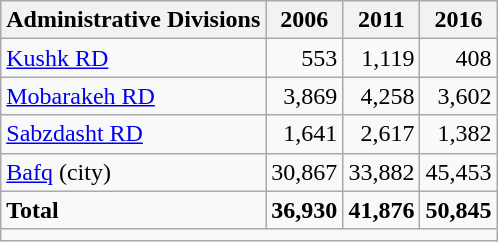<table class="wikitable">
<tr>
<th>Administrative Divisions</th>
<th>2006</th>
<th>2011</th>
<th>2016</th>
</tr>
<tr>
<td><a href='#'>Kushk RD</a></td>
<td style="text-align: right;">553</td>
<td style="text-align: right;">1,119</td>
<td style="text-align: right;">408</td>
</tr>
<tr>
<td><a href='#'>Mobarakeh RD</a></td>
<td style="text-align: right;">3,869</td>
<td style="text-align: right;">4,258</td>
<td style="text-align: right;">3,602</td>
</tr>
<tr>
<td><a href='#'>Sabzdasht RD</a></td>
<td style="text-align: right;">1,641</td>
<td style="text-align: right;">2,617</td>
<td style="text-align: right;">1,382</td>
</tr>
<tr>
<td><a href='#'>Bafq</a> (city)</td>
<td style="text-align: right;">30,867</td>
<td style="text-align: right;">33,882</td>
<td style="text-align: right;">45,453</td>
</tr>
<tr>
<td><strong>Total</strong></td>
<td style="text-align: right;"><strong>36,930</strong></td>
<td style="text-align: right;"><strong>41,876</strong></td>
<td style="text-align: right;"><strong>50,845</strong></td>
</tr>
<tr>
<td colspan=4></td>
</tr>
</table>
